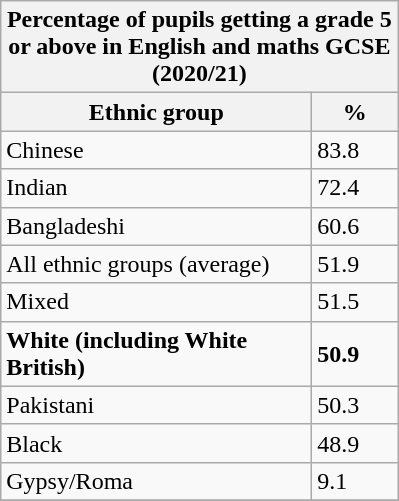<table class="wikitable sortable">
<tr>
<th colspan="3">Percentage of pupils getting a grade 5 or above in English and maths GCSE (2020/21)</th>
</tr>
<tr>
<th width=200>Ethnic group</th>
<th width=50>%</th>
</tr>
<tr>
<td>Chinese</td>
<td>83.8</td>
</tr>
<tr>
<td>Indian</td>
<td>72.4</td>
</tr>
<tr>
<td>Bangladeshi</td>
<td>60.6</td>
</tr>
<tr>
<td>All ethnic groups (average)</td>
<td>51.9</td>
</tr>
<tr>
<td>Mixed</td>
<td>51.5</td>
</tr>
<tr>
<td><strong>White (including White British)</strong></td>
<td><strong>50.9</strong></td>
</tr>
<tr>
<td>Pakistani</td>
<td>50.3</td>
</tr>
<tr>
<td>Black</td>
<td>48.9</td>
</tr>
<tr>
<td>Gypsy/Roma</td>
<td>9.1</td>
</tr>
<tr>
</tr>
</table>
